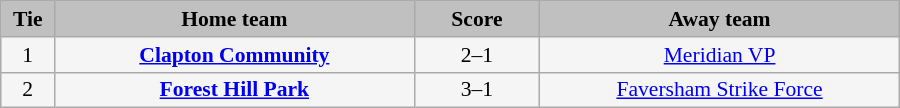<table class="wikitable" style="width: 600px; background:WhiteSmoke; text-align:center; font-size:90%">
<tr>
<td scope="col" style="width:  6.00%; background:silver;"><strong>Tie</strong></td>
<td scope="col" style="width: 40.00%; background:silver;"><strong>Home team</strong></td>
<td scope="col" style="width: 14.00%; background:silver;"><strong>Score</strong></td>
<td scope="col" style="width: 40.00%; background:silver;"><strong>Away team</strong></td>
</tr>
<tr>
<td>1</td>
<td><strong><a href='#'>Clapton Community</a></strong></td>
<td>2–1</td>
<td><a href='#'>Meridian VP</a></td>
</tr>
<tr>
<td>2</td>
<td><strong><a href='#'>Forest Hill Park</a></strong></td>
<td>3–1</td>
<td><a href='#'>Faversham Strike Force</a></td>
</tr>
</table>
